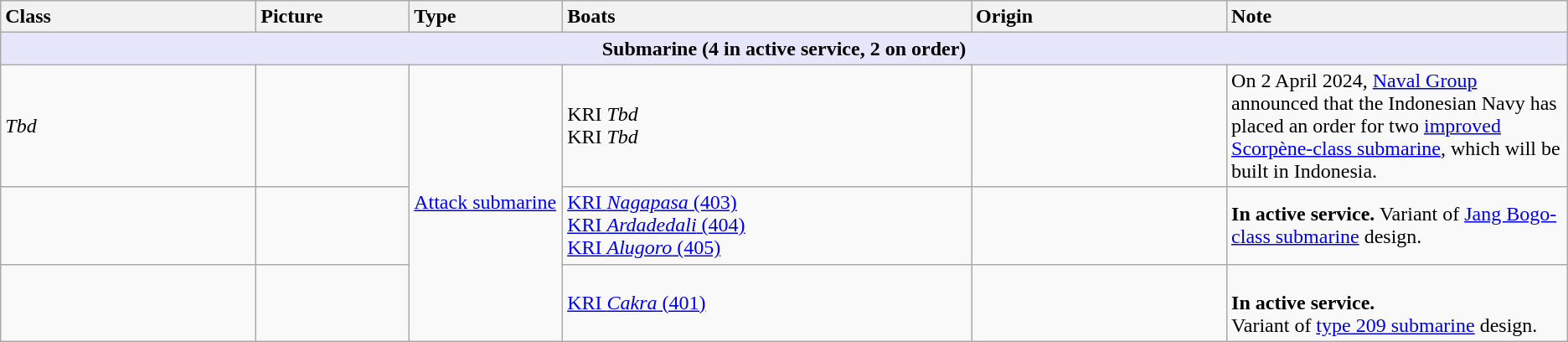<table class="wikitable ">
<tr>
<th style="text-align:left; width:15%;">Class</th>
<th style="text-align:left; width:9%;">Picture</th>
<th style="text-align:left; width:9%;">Type</th>
<th style="text-align:left; width:24%;">Boats</th>
<th style="text-align:left; width:15%;">Origin</th>
<th style="text-align:left; width:20%;">Note</th>
</tr>
<tr>
<th colspan="6" style="background: lavender;">Submarine (4 in active service, 2 on order)</th>
</tr>
<tr>
<td><em>Tbd</em></td>
<td></td>
<td rowspan="3"><a href='#'>Attack submarine</a></td>
<td>KRI <em>Tbd</em><br>KRI <em>Tbd</em></td>
<td><br></td>
<td>On 2 April 2024, <a href='#'>Naval Group</a> announced that the Indonesian Navy has placed an order for two <a href='#'>improved Scorpène-class submarine</a>, which will be built in Indonesia.</td>
</tr>
<tr>
<td></td>
<td></td>
<td><a href='#'>KRI <em>Nagapasa</em> (403)</a><br><a href='#'>KRI <em>Ardadedali</em> (404)</a><br><a href='#'>KRI <em>Alugoro</em> (405)</a></td>
<td><br></td>
<td><strong>In active service.</strong> Variant of <a href='#'>Jang Bogo-class submarine</a> design.</td>
</tr>
<tr>
<td></td>
<td></td>
<td><a href='#'>KRI <em>Cakra</em> (401)</a><br></td>
<td></td>
<td><br><strong>In active service.</strong><br>Variant of <a href='#'>type 209 submarine</a> design.</td>
</tr>
</table>
